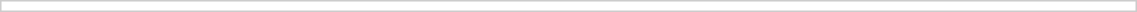<table style="border:1px solid #ccc; width:60%;">
<tr>
<td></td>
<td style="text-align:right; vertical-align:top;"></td>
</tr>
</table>
